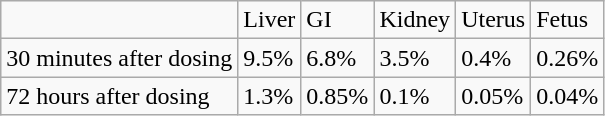<table class="wikitable">
<tr>
<td></td>
<td>Liver</td>
<td>GI</td>
<td>Kidney</td>
<td>Uterus</td>
<td>Fetus</td>
</tr>
<tr>
<td>30 minutes after dosing</td>
<td>9.5%</td>
<td>6.8%</td>
<td>3.5%</td>
<td>0.4%</td>
<td>0.26%</td>
</tr>
<tr>
<td>72 hours after dosing</td>
<td>1.3%</td>
<td>0.85%</td>
<td>0.1%</td>
<td>0.05%</td>
<td>0.04%</td>
</tr>
</table>
